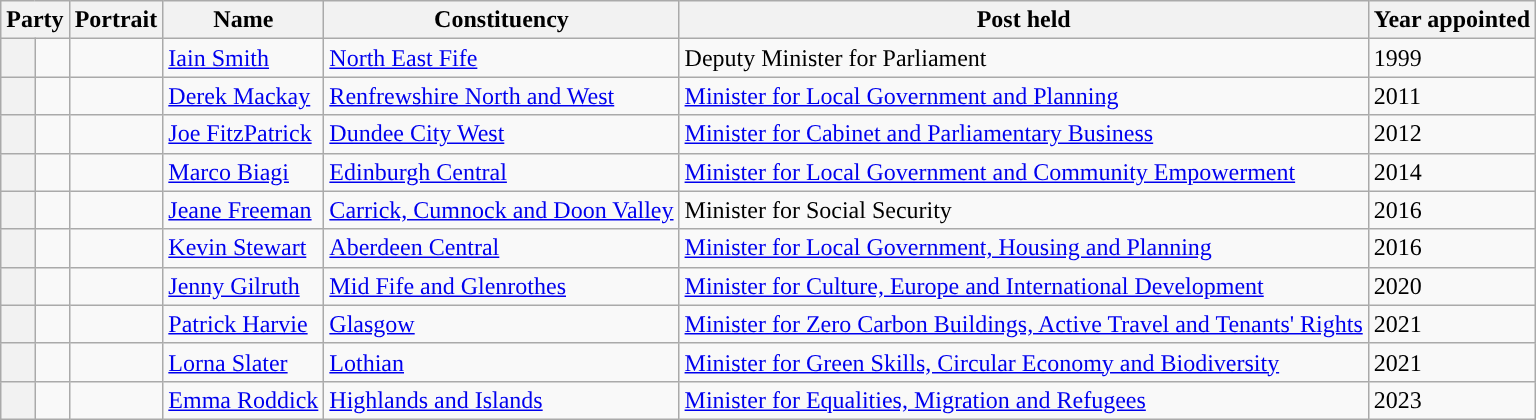<table class="wikitable sortable">
<tr>
<th colspan="2">Party</th>
<th class="unsortable">Portrait</th>
<th class="unsortable">Name</th>
<th class="unsortable">Constituency</th>
<th class="unsortable">Post held</th>
<th class="unsortable">Year appointed</th>
</tr>
<tr>
<th style="background-color: "></th>
<td></td>
<td></td>
<td><a href='#'>Iain Smith</a></td>
<td><a href='#'>North East Fife</a></td>
<td>Deputy Minister for Parliament</td>
<td>1999</td>
</tr>
<tr>
<th style="background-color: "></th>
<td></td>
<td></td>
<td><a href='#'>Derek Mackay</a></td>
<td><a href='#'>Renfrewshire North and West</a></td>
<td><a href='#'>Minister for Local Government and Planning</a></td>
<td>2011</td>
</tr>
<tr>
<th style="background-color: "></th>
<td></td>
<td></td>
<td><a href='#'>Joe FitzPatrick</a></td>
<td><a href='#'>Dundee City West</a></td>
<td><a href='#'>Minister for Cabinet and Parliamentary Business</a></td>
<td>2012</td>
</tr>
<tr>
<th style="background-color: "></th>
<td></td>
<td></td>
<td><a href='#'>Marco Biagi</a></td>
<td><a href='#'>Edinburgh Central</a></td>
<td><a href='#'>Minister for Local Government and Community Empowerment</a></td>
<td>2014</td>
</tr>
<tr>
<th style="background-color: "></th>
<td></td>
<td></td>
<td><a href='#'>Jeane Freeman</a></td>
<td><a href='#'>Carrick, Cumnock and Doon Valley</a></td>
<td>Minister for Social Security</td>
<td>2016</td>
</tr>
<tr>
<th style="background-color: "></th>
<td></td>
<td></td>
<td><a href='#'>Kevin Stewart</a></td>
<td><a href='#'>Aberdeen Central</a></td>
<td><a href='#'>Minister for Local Government, Housing and Planning</a></td>
<td>2016</td>
</tr>
<tr>
<th style="background-color: "></th>
<td></td>
<td></td>
<td><a href='#'>Jenny Gilruth</a></td>
<td><a href='#'>Mid Fife and Glenrothes</a></td>
<td><a href='#'>Minister for Culture, Europe and International Development</a></td>
<td>2020</td>
</tr>
<tr>
<th style="background-color: "></th>
<td></td>
<td></td>
<td><a href='#'>Patrick Harvie</a></td>
<td><a href='#'>Glasgow</a></td>
<td><a href='#'>Minister for Zero Carbon Buildings, Active Travel and Tenants' Rights</a></td>
<td>2021</td>
</tr>
<tr>
<th style="background-color: "></th>
<td></td>
<td></td>
<td><a href='#'>Lorna Slater</a></td>
<td><a href='#'>Lothian</a></td>
<td><a href='#'>Minister for Green Skills, Circular Economy and Biodiversity</a></td>
<td>2021</td>
</tr>
<tr>
<th style="background-color: "></th>
<td></td>
<td></td>
<td><a href='#'>Emma Roddick</a></td>
<td><a href='#'>Highlands and Islands</a></td>
<td><a href='#'>Minister for Equalities, Migration and Refugees</a></td>
<td>2023</td>
</tr>
</table>
